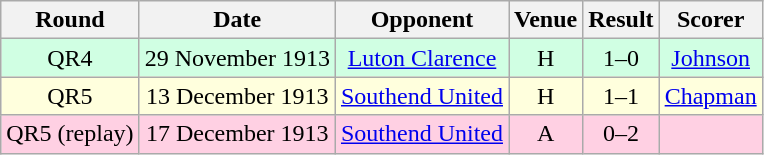<table style="text-align:center;" class="wikitable sortable">
<tr>
<th>Round</th>
<th>Date</th>
<th>Opponent</th>
<th>Venue</th>
<th>Result</th>
<th>Scorer</th>
</tr>
<tr style="background:#d0ffe3;">
<td>QR4</td>
<td>29 November 1913</td>
<td><a href='#'>Luton Clarence</a></td>
<td>H</td>
<td>1–0</td>
<td><a href='#'>Johnson</a></td>
</tr>
<tr style="background:#ffd;">
<td>QR5</td>
<td>13 December 1913</td>
<td><a href='#'>Southend United</a></td>
<td>H</td>
<td>1–1</td>
<td><a href='#'>Chapman</a></td>
</tr>
<tr style="background:#ffd0e3;">
<td>QR5 (replay)</td>
<td>17 December 1913</td>
<td><a href='#'>Southend United</a></td>
<td>A</td>
<td>0–2</td>
<td></td>
</tr>
</table>
